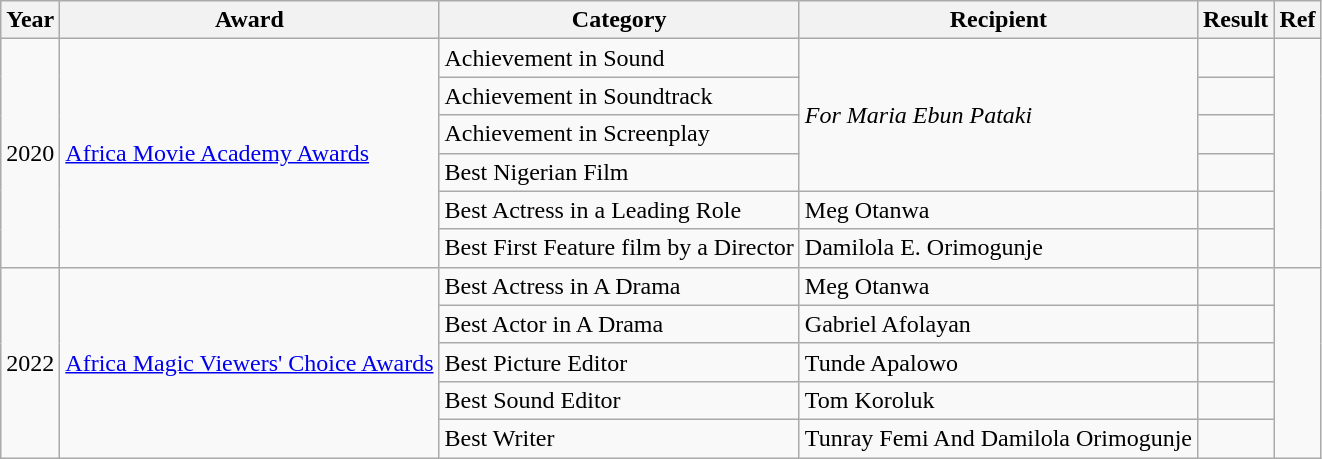<table class="wikitable">
<tr>
<th>Year</th>
<th>Award</th>
<th>Category</th>
<th>Recipient</th>
<th>Result</th>
<th>Ref</th>
</tr>
<tr>
<td rowspan="6">2020</td>
<td rowspan="6"><a href='#'>Africa Movie Academy Awards</a></td>
<td>Achievement in Sound</td>
<td rowspan="4"><em>For Maria Ebun Pataki</em></td>
<td></td>
<td rowspan="6"></td>
</tr>
<tr>
<td>Achievement in Soundtrack</td>
<td></td>
</tr>
<tr>
<td>Achievement in Screenplay</td>
<td></td>
</tr>
<tr>
<td>Best Nigerian Film</td>
<td></td>
</tr>
<tr>
<td>Best Actress in a Leading Role</td>
<td>Meg Otanwa</td>
<td></td>
</tr>
<tr>
<td>Best First Feature film by a Director</td>
<td>Damilola E. Orimogunje</td>
<td></td>
</tr>
<tr>
<td rowspan="5">2022</td>
<td rowspan="5"><a href='#'>Africa Magic Viewers' Choice Awards</a></td>
<td>Best Actress in A Drama</td>
<td>Meg Otanwa</td>
<td></td>
<td rowspan="5"></td>
</tr>
<tr>
<td>Best Actor in A Drama</td>
<td>Gabriel Afolayan</td>
<td></td>
</tr>
<tr>
<td>Best Picture Editor</td>
<td>Tunde Apalowo</td>
<td></td>
</tr>
<tr>
<td>Best Sound Editor</td>
<td>Tom Koroluk</td>
<td></td>
</tr>
<tr>
<td>Best Writer</td>
<td>Tunray Femi And Damilola Orimogunje</td>
<td></td>
</tr>
</table>
